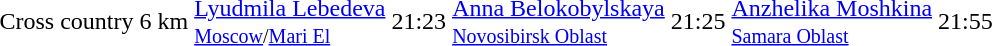<table>
<tr>
<td>Cross country 6 km</td>
<td><a href='#'>Lyudmila Lebedeva</a><br><small><a href='#'>Moscow</a>/<a href='#'>Mari El</a></small></td>
<td>21:23</td>
<td><a href='#'>Anna Belokobylskaya</a><br><small><a href='#'>Novosibirsk Oblast</a></small></td>
<td>21:25</td>
<td><a href='#'>Anzhelika Moshkina</a><br><small><a href='#'>Samara Oblast</a></small></td>
<td>21:55</td>
</tr>
</table>
